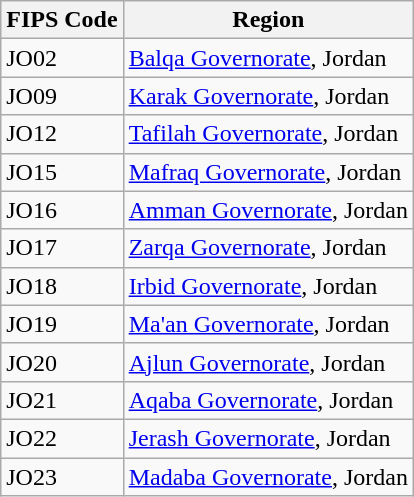<table class="wikitable">
<tr>
<th>FIPS Code</th>
<th>Region</th>
</tr>
<tr>
<td>JO02</td>
<td><a href='#'>Balqa Governorate</a>, Jordan</td>
</tr>
<tr>
<td>JO09</td>
<td><a href='#'>Karak Governorate</a>, Jordan</td>
</tr>
<tr>
<td>JO12</td>
<td><a href='#'>Tafilah Governorate</a>, Jordan</td>
</tr>
<tr>
<td>JO15</td>
<td><a href='#'>Mafraq Governorate</a>, Jordan</td>
</tr>
<tr>
<td>JO16</td>
<td><a href='#'>Amman Governorate</a>, Jordan</td>
</tr>
<tr>
<td>JO17</td>
<td><a href='#'>Zarqa Governorate</a>, Jordan</td>
</tr>
<tr>
<td>JO18</td>
<td><a href='#'>Irbid Governorate</a>, Jordan</td>
</tr>
<tr>
<td>JO19</td>
<td><a href='#'>Ma'an Governorate</a>, Jordan</td>
</tr>
<tr>
<td>JO20</td>
<td><a href='#'>Ajlun Governorate</a>, Jordan</td>
</tr>
<tr>
<td>JO21</td>
<td><a href='#'>Aqaba Governorate</a>, Jordan</td>
</tr>
<tr>
<td>JO22</td>
<td><a href='#'>Jerash Governorate</a>, Jordan</td>
</tr>
<tr>
<td>JO23</td>
<td><a href='#'>Madaba Governorate</a>, Jordan</td>
</tr>
</table>
